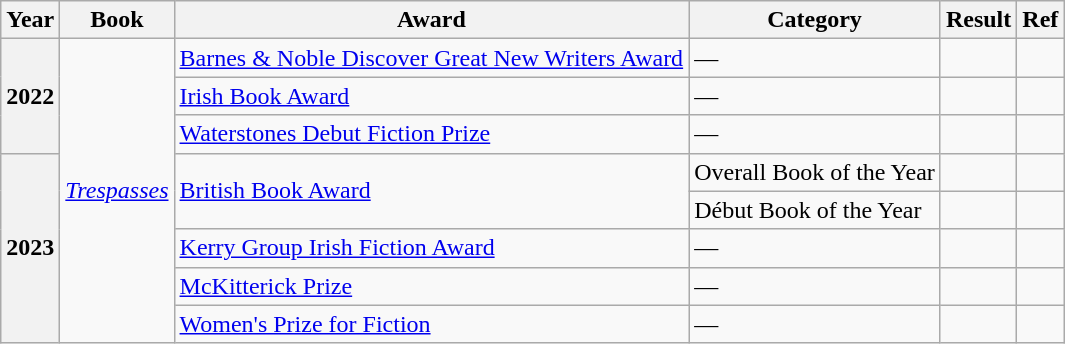<table class="wikitable sortable">
<tr>
<th>Year</th>
<th>Book</th>
<th>Award</th>
<th>Category</th>
<th>Result</th>
<th>Ref</th>
</tr>
<tr>
<th rowspan="3">2022</th>
<td rowspan="8"><em><a href='#'>Trespasses</a></em></td>
<td><a href='#'>Barnes & Noble Discover Great New Writers Award</a></td>
<td>—</td>
<td></td>
<td></td>
</tr>
<tr>
<td><a href='#'>Irish Book Award</a></td>
<td>—</td>
<td></td>
<td></td>
</tr>
<tr>
<td><a href='#'>Waterstones Debut Fiction Prize</a></td>
<td>—</td>
<td></td>
<td></td>
</tr>
<tr>
<th rowspan="5">2023</th>
<td rowspan="2"><a href='#'>British Book Award</a></td>
<td>Overall Book of the Year</td>
<td></td>
<td></td>
</tr>
<tr>
<td>Début Book of the Year</td>
<td></td>
<td></td>
</tr>
<tr>
<td><a href='#'>Kerry Group Irish Fiction Award</a></td>
<td>—</td>
<td></td>
<td></td>
</tr>
<tr>
<td><a href='#'>McKitterick Prize</a></td>
<td>—</td>
<td></td>
<td></td>
</tr>
<tr>
<td><a href='#'>Women's Prize for Fiction</a></td>
<td>—</td>
<td></td>
<td></td>
</tr>
</table>
